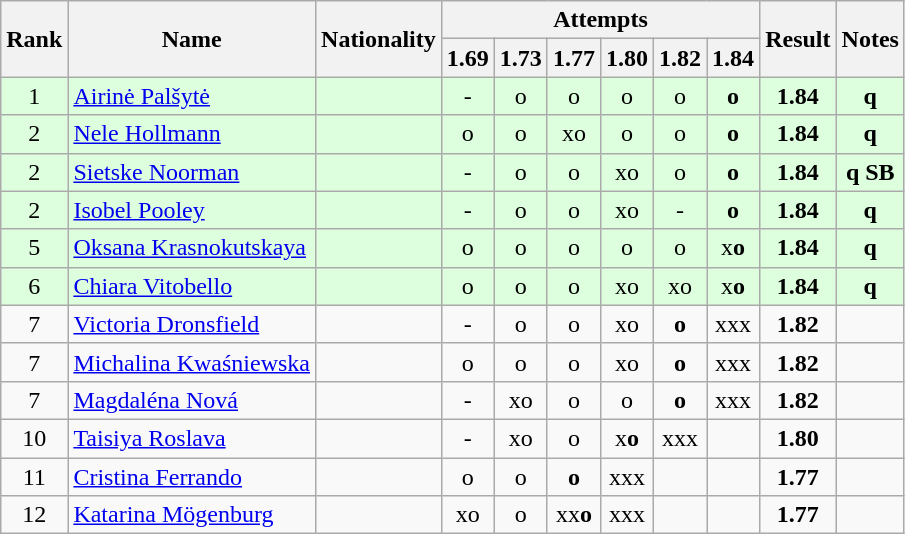<table class="wikitable sortable" style="text-align:center">
<tr>
<th rowspan=2>Rank</th>
<th rowspan=2>Name</th>
<th rowspan=2>Nationality</th>
<th colspan=6>Attempts</th>
<th rowspan=2>Result</th>
<th rowspan=2>Notes</th>
</tr>
<tr>
<th>1.69</th>
<th>1.73</th>
<th>1.77</th>
<th>1.80</th>
<th>1.82</th>
<th>1.84</th>
</tr>
<tr bgcolor=ddffdd>
<td>1</td>
<td align=left><a href='#'>Airinė Palšytė</a></td>
<td align=left></td>
<td>-</td>
<td>o</td>
<td>o</td>
<td>o</td>
<td>o</td>
<td><strong>o</strong></td>
<td><strong>1.84</strong></td>
<td><strong>q</strong></td>
</tr>
<tr bgcolor=ddffdd>
<td>2</td>
<td align=left><a href='#'>Nele Hollmann</a></td>
<td align=left></td>
<td>o</td>
<td>o</td>
<td>xo</td>
<td>o</td>
<td>o</td>
<td><strong>o</strong></td>
<td><strong>1.84</strong></td>
<td><strong>q</strong></td>
</tr>
<tr bgcolor=ddffdd>
<td>2</td>
<td align=left><a href='#'>Sietske Noorman</a></td>
<td align=left></td>
<td>-</td>
<td>o</td>
<td>o</td>
<td>xo</td>
<td>o</td>
<td><strong>o</strong></td>
<td><strong>1.84</strong></td>
<td><strong>q SB</strong></td>
</tr>
<tr bgcolor=ddffdd>
<td>2</td>
<td align=left><a href='#'>Isobel Pooley</a></td>
<td align=left></td>
<td>-</td>
<td>o</td>
<td>o</td>
<td>xo</td>
<td>-</td>
<td><strong>o</strong></td>
<td><strong>1.84</strong></td>
<td><strong>q</strong></td>
</tr>
<tr bgcolor=ddffdd>
<td>5</td>
<td align=left><a href='#'>Oksana Krasnokutskaya</a></td>
<td align=left></td>
<td>o</td>
<td>o</td>
<td>o</td>
<td>o</td>
<td>o</td>
<td>x<strong>o</strong></td>
<td><strong>1.84</strong></td>
<td><strong>q</strong></td>
</tr>
<tr bgcolor=ddffdd>
<td>6</td>
<td align=left><a href='#'>Chiara Vitobello</a></td>
<td align=left></td>
<td>o</td>
<td>o</td>
<td>o</td>
<td>xo</td>
<td>xo</td>
<td>x<strong>o</strong></td>
<td><strong>1.84</strong></td>
<td><strong>q</strong></td>
</tr>
<tr>
<td>7</td>
<td align=left><a href='#'>Victoria Dronsfield</a></td>
<td align=left></td>
<td>-</td>
<td>o</td>
<td>o</td>
<td>xo</td>
<td><strong>o</strong></td>
<td>xxx</td>
<td><strong>1.82</strong></td>
<td></td>
</tr>
<tr>
<td>7</td>
<td align=left><a href='#'>Michalina Kwaśniewska</a></td>
<td align=left></td>
<td>o</td>
<td>o</td>
<td>o</td>
<td>xo</td>
<td><strong>o</strong></td>
<td>xxx</td>
<td><strong>1.82</strong></td>
<td></td>
</tr>
<tr>
<td>7</td>
<td align=left><a href='#'>Magdaléna Nová</a></td>
<td align=left></td>
<td>-</td>
<td>xo</td>
<td>o</td>
<td>o</td>
<td><strong>o</strong></td>
<td>xxx</td>
<td><strong>1.82</strong></td>
<td></td>
</tr>
<tr>
<td>10</td>
<td align=left><a href='#'>Taisiya Roslava</a></td>
<td align=left></td>
<td>-</td>
<td>xo</td>
<td>o</td>
<td>x<strong>o</strong></td>
<td>xxx</td>
<td></td>
<td><strong>1.80</strong></td>
<td></td>
</tr>
<tr>
<td>11</td>
<td align=left><a href='#'>Cristina Ferrando</a></td>
<td align=left></td>
<td>o</td>
<td>o</td>
<td><strong>o</strong></td>
<td>xxx</td>
<td></td>
<td></td>
<td><strong>1.77</strong></td>
<td></td>
</tr>
<tr>
<td>12</td>
<td align=left><a href='#'>Katarina Mögenburg</a></td>
<td align=left></td>
<td>xo</td>
<td>o</td>
<td>xx<strong>o</strong></td>
<td>xxx</td>
<td></td>
<td></td>
<td><strong>1.77</strong></td>
<td></td>
</tr>
</table>
